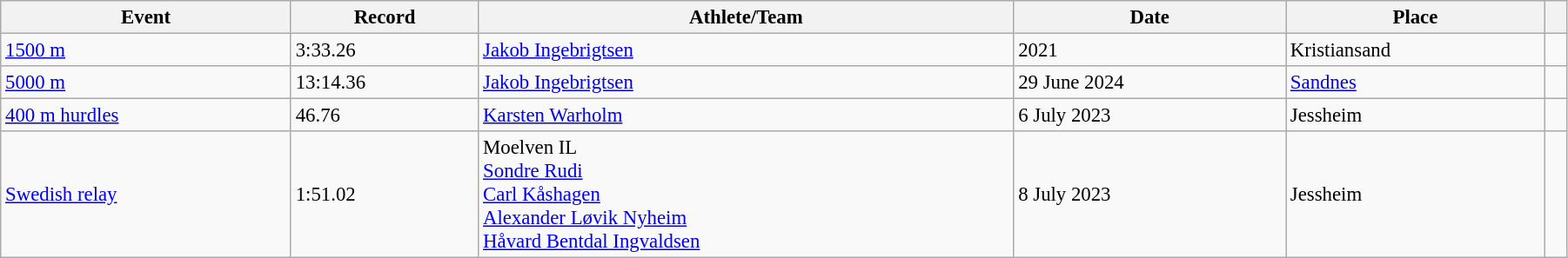<table class="wikitable" style="font-size:95%; width: 95%;">
<tr>
<th>Event</th>
<th>Record</th>
<th>Athlete/Team</th>
<th>Date</th>
<th>Place</th>
<th></th>
</tr>
<tr>
<td><a href='#'>1500 m</a></td>
<td>3:33.26</td>
<td><a href='#'>Jakob Ingebrigtsen</a></td>
<td>2021</td>
<td>Kristiansand</td>
<td></td>
</tr>
<tr>
<td><a href='#'>5000 m</a></td>
<td>13:14.36</td>
<td><a href='#'>Jakob Ingebrigtsen</a></td>
<td>29 June 2024</td>
<td><a href='#'>Sandnes</a></td>
<td></td>
</tr>
<tr>
<td><a href='#'>400 m hurdles</a></td>
<td>46.76</td>
<td><a href='#'>Karsten Warholm</a></td>
<td>6 July 2023</td>
<td>Jessheim</td>
<td></td>
</tr>
<tr>
<td><a href='#'>Swedish relay</a></td>
<td>1:51.02</td>
<td>Moelven IL<br><a href='#'>Sondre Rudi</a><br><a href='#'>Carl Kåshagen</a><br><a href='#'>Alexander Løvik Nyheim</a><br><a href='#'>Håvard Bentdal Ingvaldsen</a></td>
<td>8 July 2023</td>
<td>Jessheim</td>
<td></td>
</tr>
</table>
